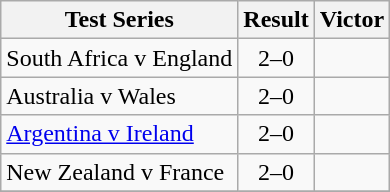<table class="wikitable" border="1">
<tr>
<th align=left>Test Series </th>
<th>Result</th>
<th align=left>Victor </th>
</tr>
<tr>
<td>South Africa v England</td>
<td align=center>2–0</td>
<td></td>
</tr>
<tr>
<td>Australia v Wales</td>
<td align=center>2–0</td>
<td></td>
</tr>
<tr>
<td><a href='#'>Argentina v Ireland</a></td>
<td align=center>2–0</td>
<td></td>
</tr>
<tr>
<td>New Zealand v France</td>
<td align=center>2–0</td>
<td></td>
</tr>
<tr>
</tr>
</table>
